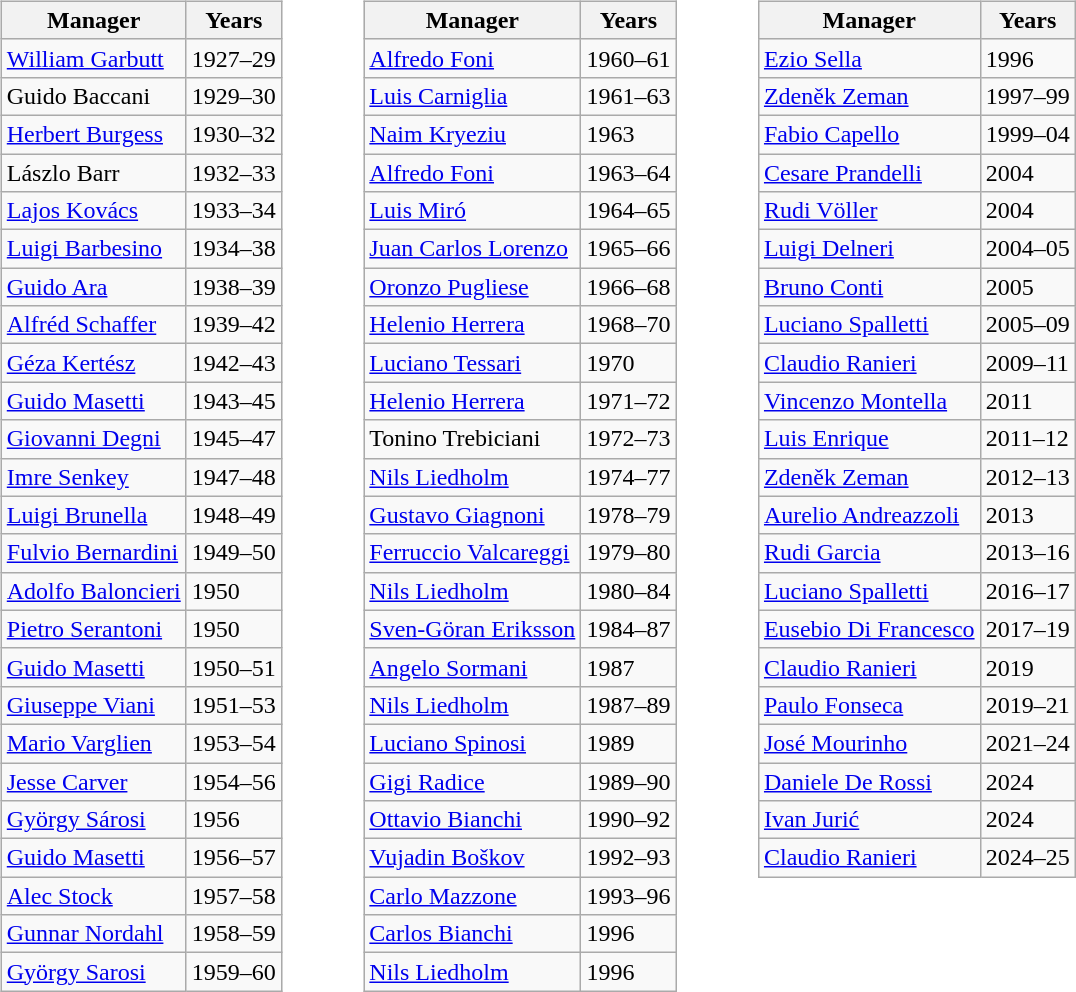<table>
<tr>
<td width="10"> </td>
<td valign="top"><br><table class="wikitable" style="text-align">
<tr>
<th>Manager</th>
<th>Years</th>
</tr>
<tr>
<td> <a href='#'>William Garbutt</a></td>
<td align=left>1927–29</td>
</tr>
<tr>
<td> Guido Baccani</td>
<td align=left>1929–30</td>
</tr>
<tr>
<td> <a href='#'>Herbert Burgess</a></td>
<td align=left>1930–32</td>
</tr>
<tr>
<td> Lászlo Barr</td>
<td align=left>1932–33</td>
</tr>
<tr>
<td> <a href='#'>Lajos Kovács</a></td>
<td align=left>1933–34</td>
</tr>
<tr>
<td> <a href='#'>Luigi Barbesino</a></td>
<td align=left>1934–38</td>
</tr>
<tr>
<td> <a href='#'>Guido Ara</a></td>
<td align=left>1938–39</td>
</tr>
<tr>
<td> <a href='#'>Alfréd Schaffer</a></td>
<td align=left>1939–42</td>
</tr>
<tr>
<td> <a href='#'>Géza Kertész</a></td>
<td align=left>1942–43</td>
</tr>
<tr>
<td> <a href='#'>Guido Masetti</a></td>
<td align=left>1943–45</td>
</tr>
<tr>
<td> <a href='#'>Giovanni Degni</a></td>
<td align=left>1945–47</td>
</tr>
<tr>
<td> <a href='#'>Imre Senkey</a></td>
<td align=left>1947–48</td>
</tr>
<tr>
<td> <a href='#'>Luigi Brunella</a></td>
<td align=left>1948–49</td>
</tr>
<tr>
<td> <a href='#'>Fulvio Bernardini</a></td>
<td align=left>1949–50</td>
</tr>
<tr>
<td> <a href='#'>Adolfo Baloncieri</a></td>
<td align=left>1950</td>
</tr>
<tr>
<td> <a href='#'>Pietro Serantoni</a></td>
<td align=left>1950</td>
</tr>
<tr>
<td> <a href='#'>Guido Masetti</a></td>
<td align=left>1950–51</td>
</tr>
<tr>
<td> <a href='#'>Giuseppe Viani</a></td>
<td align=left>1951–53</td>
</tr>
<tr>
<td> <a href='#'>Mario Varglien</a></td>
<td align=left>1953–54</td>
</tr>
<tr>
<td> <a href='#'>Jesse Carver</a></td>
<td align=left>1954–56</td>
</tr>
<tr>
<td> <a href='#'>György Sárosi</a></td>
<td align=left>1956</td>
</tr>
<tr>
<td> <a href='#'>Guido Masetti</a></td>
<td align=left>1956–57</td>
</tr>
<tr>
<td> <a href='#'>Alec Stock</a></td>
<td align=left>1957–58</td>
</tr>
<tr>
<td> <a href='#'>Gunnar Nordahl</a></td>
<td align=left>1958–59</td>
</tr>
<tr>
<td> <a href='#'>György Sarosi</a></td>
<td align=left>1959–60</td>
</tr>
</table>
</td>
<td width="30"> </td>
<td valign="top"><br><table class="wikitable" style="text-align">
<tr>
<th>Manager</th>
<th>Years</th>
</tr>
<tr>
<td> <a href='#'>Alfredo Foni</a></td>
<td align=left>1960–61</td>
</tr>
<tr>
<td> <a href='#'>Luis Carniglia</a></td>
<td align=left>1961–63</td>
</tr>
<tr>
<td> <a href='#'>Naim Kryeziu</a></td>
<td align=left>1963</td>
</tr>
<tr>
<td> <a href='#'>Alfredo Foni</a></td>
<td align=left>1963–64</td>
</tr>
<tr>
<td> <a href='#'>Luis Miró</a></td>
<td align=left>1964–65</td>
</tr>
<tr>
<td> <a href='#'>Juan Carlos Lorenzo</a></td>
<td align=left>1965–66</td>
</tr>
<tr>
<td> <a href='#'>Oronzo Pugliese</a></td>
<td align=left>1966–68</td>
</tr>
<tr>
<td> <a href='#'>Helenio Herrera</a></td>
<td align=left>1968–70</td>
</tr>
<tr>
<td> <a href='#'>Luciano Tessari</a></td>
<td align=left>1970</td>
</tr>
<tr>
<td> <a href='#'>Helenio Herrera</a></td>
<td align=left>1971–72</td>
</tr>
<tr>
<td> Tonino Trebiciani</td>
<td align=left>1972–73</td>
</tr>
<tr>
<td> <a href='#'>Nils Liedholm</a></td>
<td align=left>1974–77</td>
</tr>
<tr>
<td> <a href='#'>Gustavo Giagnoni</a></td>
<td align=left>1978–79</td>
</tr>
<tr>
<td> <a href='#'>Ferruccio Valcareggi</a></td>
<td align=left>1979–80</td>
</tr>
<tr>
<td> <a href='#'>Nils Liedholm</a></td>
<td align=left>1980–84</td>
</tr>
<tr>
<td> <a href='#'>Sven-Göran Eriksson</a></td>
<td align=left>1984–87</td>
</tr>
<tr>
<td> <a href='#'>Angelo Sormani</a></td>
<td align=left>1987</td>
</tr>
<tr>
<td> <a href='#'>Nils Liedholm</a></td>
<td align=left>1987–89</td>
</tr>
<tr>
<td> <a href='#'>Luciano Spinosi</a></td>
<td align=left>1989</td>
</tr>
<tr>
<td> <a href='#'>Gigi Radice</a></td>
<td align=left>1989–90</td>
</tr>
<tr>
<td> <a href='#'>Ottavio Bianchi</a></td>
<td align=left>1990–92</td>
</tr>
<tr>
<td> <a href='#'>Vujadin Boškov</a></td>
<td align=left>1992–93</td>
</tr>
<tr>
<td> <a href='#'>Carlo Mazzone</a></td>
<td align=left>1993–96</td>
</tr>
<tr>
<td> <a href='#'>Carlos Bianchi</a></td>
<td align=left>1996</td>
</tr>
<tr>
<td> <a href='#'>Nils Liedholm</a></td>
<td align=left>1996</td>
</tr>
</table>
</td>
<td width="30"> </td>
<td valign="top"><br><table class="wikitable" style="text-align">
<tr>
<th>Manager</th>
<th>Years</th>
</tr>
<tr>
<td> <a href='#'>Ezio Sella</a></td>
<td align=left>1996</td>
</tr>
<tr>
<td> <a href='#'>Zdeněk Zeman</a></td>
<td align=left>1997–99</td>
</tr>
<tr>
<td> <a href='#'>Fabio Capello</a></td>
<td align=left>1999–04</td>
</tr>
<tr>
<td> <a href='#'>Cesare Prandelli</a></td>
<td align=left>2004</td>
</tr>
<tr>
<td> <a href='#'>Rudi Völler</a></td>
<td align=left>2004</td>
</tr>
<tr>
<td> <a href='#'>Luigi Delneri</a></td>
<td align=left>2004–05</td>
</tr>
<tr>
<td> <a href='#'>Bruno Conti</a></td>
<td align=left>2005</td>
</tr>
<tr>
<td> <a href='#'>Luciano Spalletti</a></td>
<td align=left>2005–09</td>
</tr>
<tr>
<td> <a href='#'>Claudio Ranieri</a></td>
<td align=left>2009–11</td>
</tr>
<tr>
<td> <a href='#'>Vincenzo Montella</a></td>
<td align=left>2011</td>
</tr>
<tr>
<td> <a href='#'>Luis Enrique</a></td>
<td align=left>2011–12</td>
</tr>
<tr>
<td> <a href='#'>Zdeněk Zeman</a></td>
<td align=left>2012–13</td>
</tr>
<tr>
<td> <a href='#'>Aurelio Andreazzoli</a></td>
<td align=left>2013</td>
</tr>
<tr>
<td> <a href='#'>Rudi Garcia</a></td>
<td align=left>2013–16</td>
</tr>
<tr>
<td> <a href='#'>Luciano Spalletti</a></td>
<td align=left>2016–17</td>
</tr>
<tr>
<td> <a href='#'>Eusebio Di Francesco</a></td>
<td align=left>2017–19</td>
</tr>
<tr>
<td> <a href='#'>Claudio Ranieri</a></td>
<td align=left>2019</td>
</tr>
<tr>
<td> <a href='#'>Paulo Fonseca</a></td>
<td align=left>2019–21</td>
</tr>
<tr>
<td> <a href='#'>José Mourinho</a></td>
<td align=left>2021–24</td>
</tr>
<tr>
<td> <a href='#'>Daniele De Rossi</a></td>
<td align=left>2024</td>
</tr>
<tr>
<td> <a href='#'>Ivan Jurić</a></td>
<td align=left>2024</td>
</tr>
<tr>
<td> <a href='#'>Claudio Ranieri</a></td>
<td align=left>2024–25</td>
</tr>
</table>
</td>
</tr>
</table>
